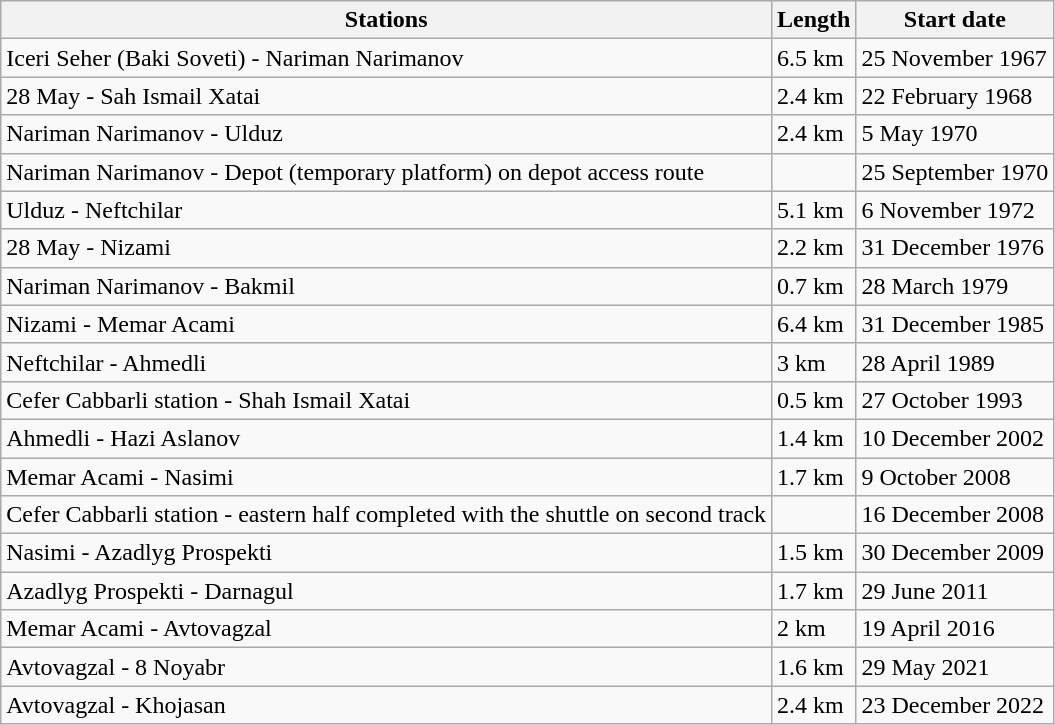<table class="wikitable">
<tr>
<th>Stations</th>
<th>Length</th>
<th>Start date</th>
</tr>
<tr>
<td>Iceri Seher (Baki Soveti) - Nariman Narimanov</td>
<td>6.5 km</td>
<td>25 November 1967</td>
</tr>
<tr>
<td>28 May - Sah Ismail Xatai</td>
<td>2.4 km</td>
<td>22 February 1968</td>
</tr>
<tr>
<td>Nariman Narimanov - Ulduz</td>
<td>2.4 km</td>
<td>5 May 1970</td>
</tr>
<tr>
<td>Nariman Narimanov - Depot (temporary platform) on depot access route</td>
<td></td>
<td>25 September 1970</td>
</tr>
<tr>
<td>Ulduz - Neftchilar</td>
<td>5.1 km</td>
<td>6 November 1972</td>
</tr>
<tr>
<td>28 May - Nizami</td>
<td>2.2 km</td>
<td>31 December 1976</td>
</tr>
<tr>
<td>Nariman Narimanov - Bakmil</td>
<td>0.7 km</td>
<td>28 March 1979</td>
</tr>
<tr>
<td>Nizami - Memar Acami</td>
<td>6.4 km</td>
<td>31 December 1985</td>
</tr>
<tr>
<td>Neftchilar - Ahmedli</td>
<td>3 km</td>
<td>28 April 1989</td>
</tr>
<tr>
<td>Cefer Cabbarli station - Shah Ismail Xatai</td>
<td>0.5 km</td>
<td>27 October 1993</td>
</tr>
<tr>
<td>Ahmedli - Hazi Aslanov</td>
<td>1.4 km</td>
<td>10 December 2002</td>
</tr>
<tr>
<td>Memar Acami - Nasimi</td>
<td>1.7 km</td>
<td>9 October 2008</td>
</tr>
<tr>
<td>Cefer Cabbarli station - eastern half completed with the shuttle on second track</td>
<td></td>
<td>16 December 2008</td>
</tr>
<tr>
<td>Nasimi - Azadlyg Prospekti</td>
<td>1.5 km</td>
<td>30 December 2009</td>
</tr>
<tr>
<td>Azadlyg Prospekti - Darnagul</td>
<td>1.7 km</td>
<td>29 June 2011</td>
</tr>
<tr>
<td>Memar Acami - Avtovagzal</td>
<td>2 km</td>
<td>19 April 2016</td>
</tr>
<tr>
<td>Avtovagzal - 8 Noyabr</td>
<td>1.6 km</td>
<td>29 May 2021</td>
</tr>
<tr>
<td>Avtovagzal - Khojasan</td>
<td>2.4 km</td>
<td>23 December 2022</td>
</tr>
</table>
